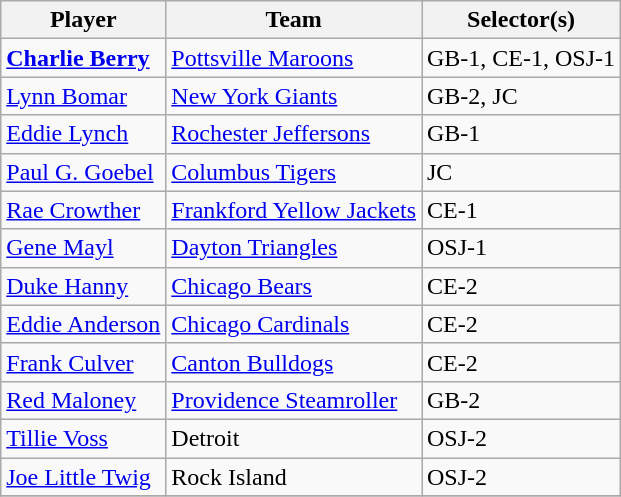<table class="wikitable" style="text-align:left;">
<tr>
<th>Player</th>
<th>Team</th>
<th>Selector(s)</th>
</tr>
<tr>
<td><strong><a href='#'>Charlie Berry</a></strong></td>
<td><a href='#'>Pottsville Maroons</a></td>
<td>GB-1, CE-1, OSJ-1</td>
</tr>
<tr>
<td><a href='#'>Lynn Bomar</a></td>
<td><a href='#'>New York Giants</a></td>
<td>GB-2, JC</td>
</tr>
<tr>
<td><a href='#'>Eddie Lynch</a></td>
<td><a href='#'>Rochester Jeffersons</a></td>
<td>GB-1</td>
</tr>
<tr>
<td><a href='#'>Paul G. Goebel</a></td>
<td><a href='#'>Columbus Tigers</a></td>
<td>JC</td>
</tr>
<tr>
<td><a href='#'>Rae Crowther</a></td>
<td><a href='#'>Frankford Yellow Jackets</a></td>
<td>CE-1</td>
</tr>
<tr>
<td><a href='#'>Gene Mayl</a></td>
<td><a href='#'>Dayton Triangles</a></td>
<td>OSJ-1</td>
</tr>
<tr>
<td><a href='#'>Duke Hanny</a></td>
<td><a href='#'>Chicago Bears</a></td>
<td>CE-2</td>
</tr>
<tr>
<td><a href='#'>Eddie Anderson</a></td>
<td><a href='#'>Chicago Cardinals</a></td>
<td>CE-2</td>
</tr>
<tr>
<td><a href='#'>Frank Culver</a></td>
<td><a href='#'>Canton Bulldogs</a></td>
<td>CE-2</td>
</tr>
<tr>
<td><a href='#'>Red Maloney</a></td>
<td><a href='#'>Providence Steamroller</a></td>
<td>GB-2</td>
</tr>
<tr>
<td><a href='#'>Tillie Voss</a></td>
<td>Detroit</td>
<td>OSJ-2</td>
</tr>
<tr>
<td><a href='#'>Joe Little Twig</a></td>
<td>Rock Island</td>
<td>OSJ-2</td>
</tr>
<tr>
</tr>
</table>
